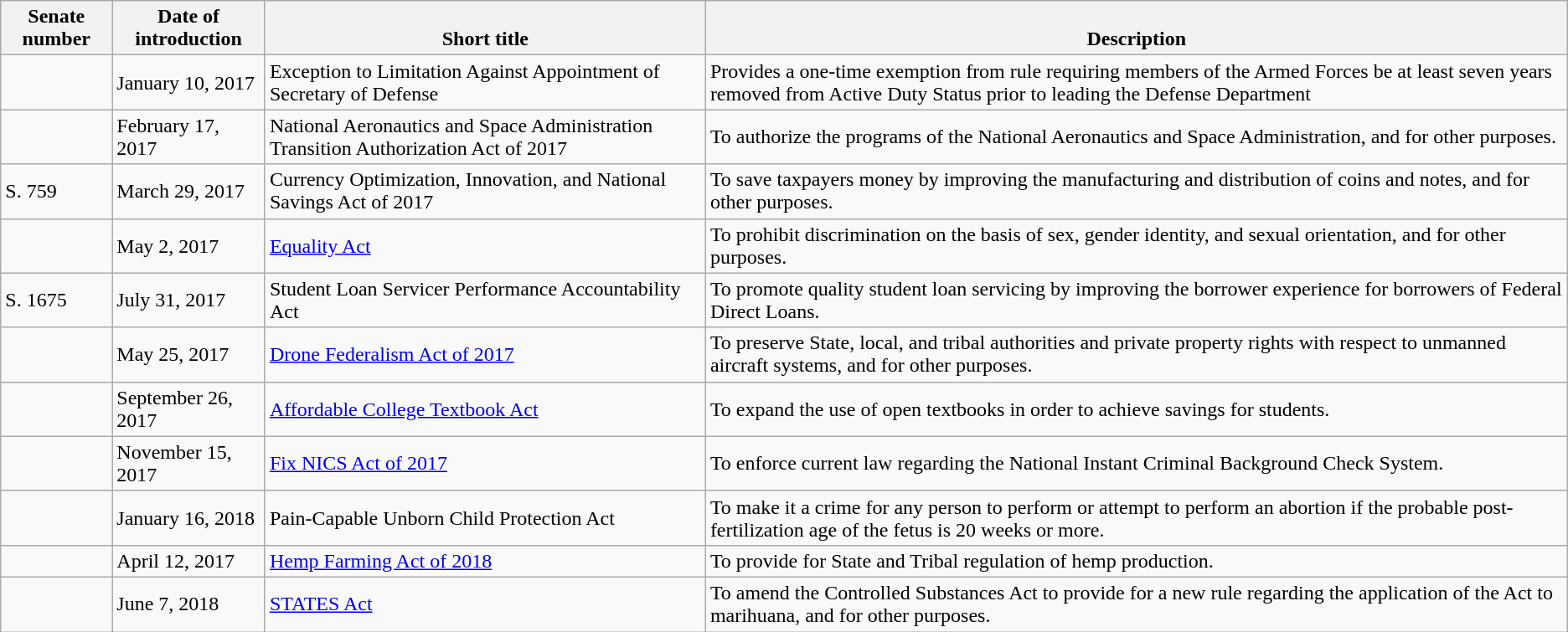<table class=wikitable>
<tr valign=bottom>
<th>Senate number</th>
<th>Date of introduction</th>
<th>Short title</th>
<th>Description</th>
</tr>
<tr>
<td></td>
<td>January 10, 2017</td>
<td>Exception to Limitation Against Appointment of Secretary of Defense</td>
<td>Provides a one-time exemption from rule requiring members of the Armed Forces be at least seven years removed from Active Duty Status prior to leading the Defense Department</td>
</tr>
<tr>
<td></td>
<td>February 17, 2017</td>
<td>National Aeronautics and Space Administration Transition Authorization Act of 2017</td>
<td>To authorize the programs of the National Aeronautics and Space Administration, and for other purposes.</td>
</tr>
<tr>
<td>S. 759</td>
<td>March 29, 2017</td>
<td>Currency Optimization, Innovation, and National Savings Act of 2017</td>
<td>To save taxpayers money by improving the manufacturing and distribution of coins and notes, and for other purposes.</td>
</tr>
<tr>
<td></td>
<td>May 2, 2017</td>
<td><a href='#'>Equality Act</a></td>
<td>To prohibit discrimination on the basis of sex, gender identity, and sexual orientation, and for other purposes.</td>
</tr>
<tr>
<td>S. 1675</td>
<td>July 31, 2017</td>
<td>Student Loan Servicer Performance Accountability Act</td>
<td>To promote quality student loan servicing by improving the borrower experience for borrowers of Federal Direct Loans.</td>
</tr>
<tr>
<td></td>
<td>May 25, 2017</td>
<td><a href='#'>Drone Federalism Act of 2017</a></td>
<td>To preserve State, local, and tribal authorities and private property rights with respect to unmanned aircraft systems, and for other purposes.</td>
</tr>
<tr>
<td></td>
<td>September 26, 2017</td>
<td><a href='#'>Affordable College Textbook Act</a></td>
<td>To expand the use of open textbooks in order to achieve savings for students.</td>
</tr>
<tr>
<td></td>
<td>November 15, 2017</td>
<td><a href='#'>Fix NICS Act of 2017</a></td>
<td>To enforce current law regarding the National Instant Criminal Background Check System.</td>
</tr>
<tr>
<td></td>
<td>January 16, 2018</td>
<td>Pain-Capable Unborn Child Protection Act</td>
<td>To make it a crime for any person to perform or attempt to perform an abortion if the probable post-fertilization age of the fetus is 20 weeks or more.</td>
</tr>
<tr>
<td></td>
<td>April 12, 2017</td>
<td><a href='#'>Hemp Farming Act of 2018</a></td>
<td>To provide for State and Tribal regulation of hemp production.</td>
</tr>
<tr>
<td></td>
<td>June 7, 2018</td>
<td><a href='#'>STATES Act</a></td>
<td>To amend the Controlled Substances Act to provide for a new rule regarding the application of the Act to marihuana, and for other purposes.</td>
</tr>
</table>
